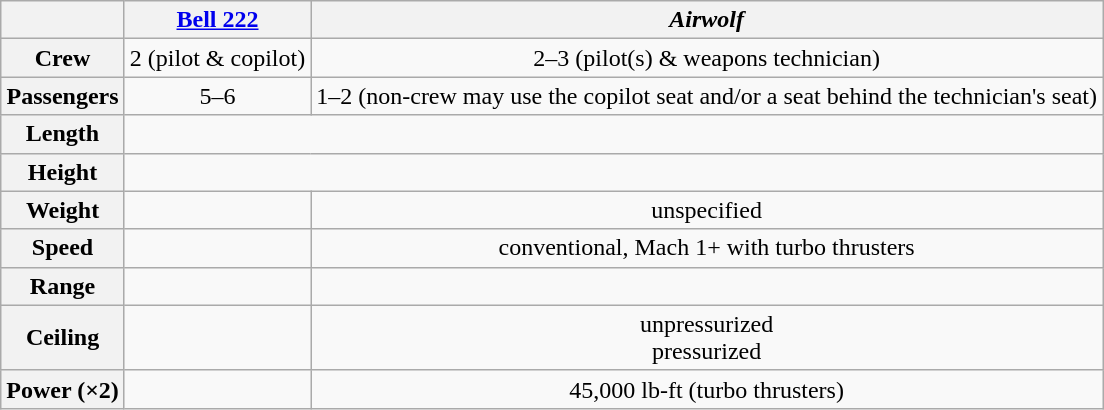<table class="wikitable" style="text-align:center;">
<tr>
<th></th>
<th><a href='#'>Bell 222</a></th>
<th><em>Airwolf</em></th>
</tr>
<tr>
<th>Crew</th>
<td>2 (pilot & copilot)</td>
<td>2–3 (pilot(s) & weapons technician)</td>
</tr>
<tr>
<th>Passengers</th>
<td>5–6</td>
<td>1–2 (non-crew may use the copilot seat and/or a seat behind the technician's seat)</td>
</tr>
<tr>
<th>Length</th>
<td colspan="2"></td>
</tr>
<tr>
<th>Height</th>
<td colspan="2"></td>
</tr>
<tr>
<th>Weight</th>
<td></td>
<td>unspecified</td>
</tr>
<tr>
<th>Speed</th>
<td></td>
<td> conventional, Mach 1+ with turbo thrusters</td>
</tr>
<tr>
<th>Range</th>
<td></td>
<td></td>
</tr>
<tr>
<th>Ceiling</th>
<td></td>
<td> unpressurized <br> pressurized</td>
</tr>
<tr>
<th>Power (×2)</th>
<td></td>
<td>45,000 lb-ft (turbo thrusters)</td>
</tr>
</table>
